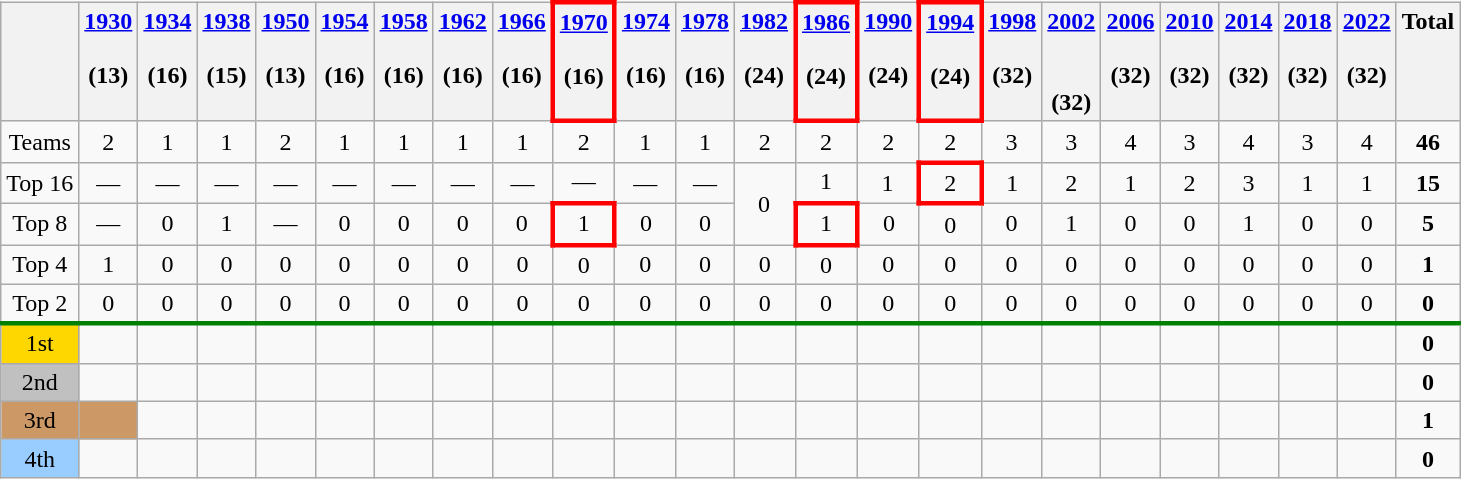<table class="wikitable" style="text-align: center">
<tr valign=top>
<th></th>
<th><a href='#'>1930</a><br> <br> (13)</th>
<th><a href='#'>1934</a><br> <br> (16)</th>
<th><a href='#'>1938</a><br> <br> (15)</th>
<th><a href='#'>1950</a><br> <br> (13)</th>
<th><a href='#'>1954</a><br> <br> (16)</th>
<th><a href='#'>1958</a><br> <br> (16)</th>
<th><a href='#'>1962</a><br> <br> (16)</th>
<th><a href='#'>1966</a><br> <br> (16)</th>
<th style="border:3px solid red"><a href='#'>1970</a><br> <br> (16)</th>
<th><a href='#'>1974</a><br> <br> (16)</th>
<th><a href='#'>1978</a><br> <br> (16)</th>
<th><a href='#'>1982</a><br> <br> (24)</th>
<th style="border:3px solid red"><a href='#'>1986</a><br> <br> (24)</th>
<th><a href='#'>1990</a><br> <br> (24)</th>
<th style="border:3px solid red"><a href='#'>1994</a><br> <br> (24)</th>
<th><a href='#'>1998</a><br> <br> (32)</th>
<th><a href='#'>2002</a><br> <br><br> (32)</th>
<th><a href='#'>2006</a><br> <br> (32)</th>
<th><a href='#'>2010</a><br> <br> (32)</th>
<th><a href='#'>2014</a><br> <br> (32)</th>
<th><a href='#'>2018</a><br> <br> (32)</th>
<th><a href='#'>2022</a><br> <br> (32)</th>
<th>Total</th>
</tr>
<tr>
<td>Teams</td>
<td>2</td>
<td>1</td>
<td>1</td>
<td>2</td>
<td>1</td>
<td>1</td>
<td>1</td>
<td>1</td>
<td>2</td>
<td>1</td>
<td>1</td>
<td>2</td>
<td>2</td>
<td>2</td>
<td>2</td>
<td>3</td>
<td>3</td>
<td>4</td>
<td>3</td>
<td>4</td>
<td>3</td>
<td>4</td>
<td><strong>46</strong></td>
</tr>
<tr>
<td>Top 16</td>
<td>—</td>
<td>—</td>
<td>—</td>
<td>—</td>
<td>—</td>
<td>—</td>
<td>—</td>
<td>—</td>
<td>—</td>
<td>—</td>
<td>—</td>
<td rowspan=2>0</td>
<td>1</td>
<td>1</td>
<td style="border:3px solid red">2</td>
<td>1</td>
<td>2</td>
<td>1</td>
<td>2</td>
<td>3</td>
<td>1</td>
<td>1</td>
<td><strong>15</strong></td>
</tr>
<tr>
<td>Top 8</td>
<td>—</td>
<td>0</td>
<td>1</td>
<td>—</td>
<td>0</td>
<td>0</td>
<td>0</td>
<td>0</td>
<td style="border:3px solid red">1</td>
<td>0</td>
<td>0</td>
<td style="border:3px solid red">1</td>
<td>0</td>
<td>0</td>
<td>0</td>
<td>1</td>
<td>0</td>
<td>0</td>
<td>1</td>
<td>0</td>
<td>0</td>
<td><strong>5</strong></td>
</tr>
<tr>
<td>Top 4</td>
<td>1</td>
<td>0</td>
<td>0</td>
<td>0</td>
<td>0</td>
<td>0</td>
<td>0</td>
<td>0</td>
<td>0</td>
<td>0</td>
<td>0</td>
<td>0</td>
<td>0</td>
<td>0</td>
<td>0</td>
<td>0</td>
<td>0</td>
<td>0</td>
<td>0</td>
<td>0</td>
<td>0</td>
<td>0</td>
<td><strong>1</strong></td>
</tr>
<tr>
<td>Top 2</td>
<td>0</td>
<td>0</td>
<td>0</td>
<td>0</td>
<td>0</td>
<td>0</td>
<td>0</td>
<td>0</td>
<td>0</td>
<td>0</td>
<td>0</td>
<td>0</td>
<td>0</td>
<td>0</td>
<td>0</td>
<td>0</td>
<td>0</td>
<td>0</td>
<td>0</td>
<td>0</td>
<td>0</td>
<td>0</td>
<td><strong>0</strong></td>
</tr>
<tr style="border-top:3px solid green;">
<td bgcolor=gold>1st</td>
<td></td>
<td></td>
<td></td>
<td></td>
<td></td>
<td></td>
<td></td>
<td></td>
<td></td>
<td></td>
<td></td>
<td></td>
<td></td>
<td></td>
<td></td>
<td></td>
<td></td>
<td></td>
<td></td>
<td></td>
<td></td>
<td></td>
<td><strong>0</strong></td>
</tr>
<tr>
<td bgcolor=silver>2nd</td>
<td></td>
<td></td>
<td></td>
<td></td>
<td></td>
<td></td>
<td></td>
<td></td>
<td></td>
<td></td>
<td></td>
<td></td>
<td></td>
<td></td>
<td></td>
<td></td>
<td></td>
<td></td>
<td></td>
<td></td>
<td></td>
<td></td>
<td><strong>0</strong></td>
</tr>
<tr>
<td bgcolor=#cc9966>3rd</td>
<td bgcolor=#cc9966></td>
<td></td>
<td></td>
<td></td>
<td></td>
<td></td>
<td></td>
<td></td>
<td></td>
<td></td>
<td></td>
<td></td>
<td></td>
<td></td>
<td></td>
<td></td>
<td></td>
<td></td>
<td></td>
<td></td>
<td></td>
<td></td>
<td><strong>1</strong></td>
</tr>
<tr>
<td bgcolor=#9acdff>4th</td>
<td></td>
<td></td>
<td></td>
<td></td>
<td></td>
<td></td>
<td></td>
<td></td>
<td></td>
<td></td>
<td></td>
<td></td>
<td></td>
<td></td>
<td></td>
<td></td>
<td></td>
<td></td>
<td></td>
<td></td>
<td></td>
<td></td>
<td><strong>0</strong></td>
</tr>
</table>
